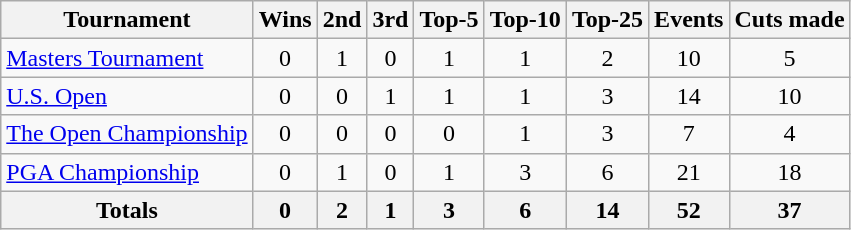<table class=wikitable style=text-align:center>
<tr>
<th>Tournament</th>
<th>Wins</th>
<th>2nd</th>
<th>3rd</th>
<th>Top-5</th>
<th>Top-10</th>
<th>Top-25</th>
<th>Events</th>
<th>Cuts made</th>
</tr>
<tr>
<td align=left><a href='#'>Masters Tournament</a></td>
<td>0</td>
<td>1</td>
<td>0</td>
<td>1</td>
<td>1</td>
<td>2</td>
<td>10</td>
<td>5</td>
</tr>
<tr>
<td align=left><a href='#'>U.S. Open</a></td>
<td>0</td>
<td>0</td>
<td>1</td>
<td>1</td>
<td>1</td>
<td>3</td>
<td>14</td>
<td>10</td>
</tr>
<tr>
<td align=left><a href='#'>The Open Championship</a></td>
<td>0</td>
<td>0</td>
<td>0</td>
<td>0</td>
<td>1</td>
<td>3</td>
<td>7</td>
<td>4</td>
</tr>
<tr>
<td align=left><a href='#'>PGA Championship</a></td>
<td>0</td>
<td>1</td>
<td>0</td>
<td>1</td>
<td>3</td>
<td>6</td>
<td>21</td>
<td>18</td>
</tr>
<tr>
<th>Totals</th>
<th>0</th>
<th>2</th>
<th>1</th>
<th>3</th>
<th>6</th>
<th>14</th>
<th>52</th>
<th>37</th>
</tr>
</table>
